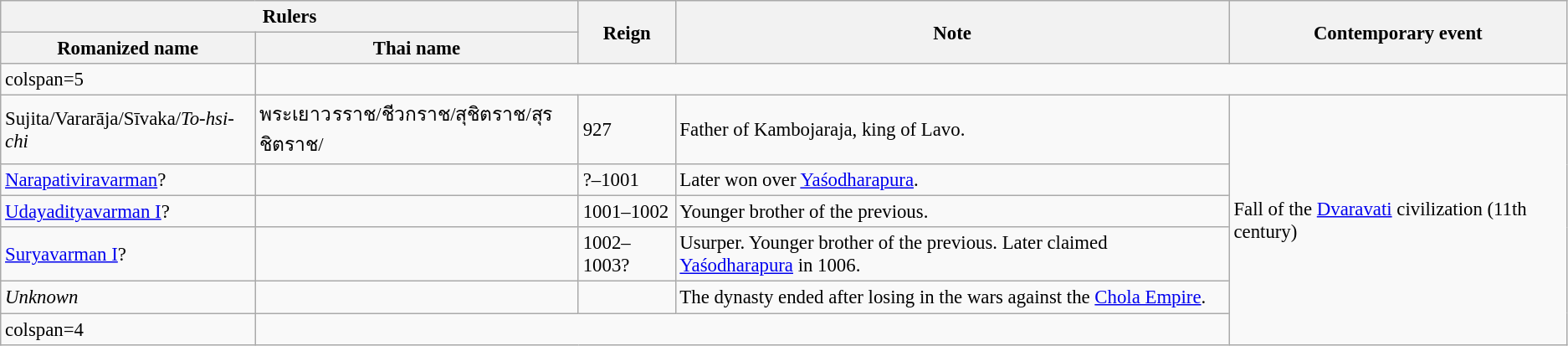<table class="wikitable" style="font-size:95%;">
<tr>
<th colspan=2>Rulers</th>
<th rowspan=2>Reign</th>
<th rowspan=2>Note</th>
<th rowspan=2>Contemporary event</th>
</tr>
<tr>
<th>Romanized name</th>
<th>Thai name</th>
</tr>
<tr>
<td>colspan=5 </td>
</tr>
<tr>
<td>Sujita/Vararāja/Sīvaka/<em>To-hsi-chi</em></td>
<td>พระเยาวรราช/ชีวกราช/สุชิตราช/สุรชิตราช/</td>
<td> 927</td>
<td>Father of Kambojaraja, king of Lavo.</td>
<td rowspan=6>Fall of the <a href='#'>Dvaravati</a> civilization (11th century)</td>
</tr>
<tr>
<td><a href='#'>Narapativiravarman</a>?</td>
<td></td>
<td>?–1001</td>
<td>Later won over <a href='#'>Yaśodharapura</a>.</td>
</tr>
<tr>
<td><a href='#'>Udayadityavarman I</a>?</td>
<td></td>
<td>1001–1002</td>
<td>Younger brother of the previous.</td>
</tr>
<tr>
<td><a href='#'>Suryavarman I</a>?</td>
<td></td>
<td>1002–1003?</td>
<td>Usurper. Younger brother of the previous. Later claimed <a href='#'>Yaśodharapura</a> in 1006.</td>
</tr>
<tr>
<td><em>Unknown</em></td>
<td></td>
<td></td>
<td>The dynasty ended after losing in the wars against the <a href='#'>Chola Empire</a>.</td>
</tr>
<tr>
<td>colspan=4 </td>
</tr>
</table>
